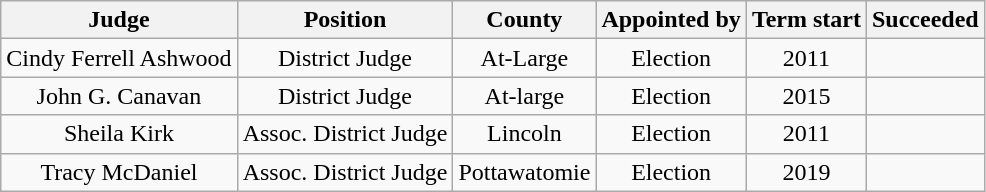<table class="wikitable sortable" style="text-align:center">
<tr>
<th>Judge</th>
<th>Position</th>
<th>County</th>
<th>Appointed by</th>
<th>Term start</th>
<th>Succeeded</th>
</tr>
<tr>
<td>Cindy Ferrell Ashwood</td>
<td>District Judge</td>
<td>At-Large</td>
<td>Election</td>
<td>2011</td>
<td></td>
</tr>
<tr>
<td>John G. Canavan</td>
<td>District Judge</td>
<td>At-large</td>
<td>Election</td>
<td>2015</td>
<td></td>
</tr>
<tr>
<td>Sheila Kirk</td>
<td>Assoc. District Judge</td>
<td>Lincoln</td>
<td>Election</td>
<td>2011</td>
<td></td>
</tr>
<tr>
<td>Tracy McDaniel</td>
<td>Assoc. District Judge</td>
<td>Pottawatomie</td>
<td>Election</td>
<td>2019</td>
<td></td>
</tr>
</table>
